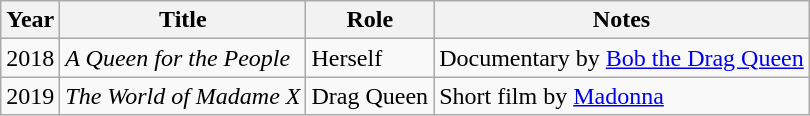<table class="wikitable">
<tr>
<th>Year</th>
<th>Title</th>
<th>Role</th>
<th>Notes</th>
</tr>
<tr>
<td>2018</td>
<td><em>A Queen for the People</em></td>
<td>Herself</td>
<td>Documentary by <a href='#'>Bob the Drag Queen</a></td>
</tr>
<tr>
<td>2019</td>
<td><em>The World of Madame X</em></td>
<td>Drag Queen</td>
<td>Short film by <a href='#'>Madonna</a></td>
</tr>
</table>
